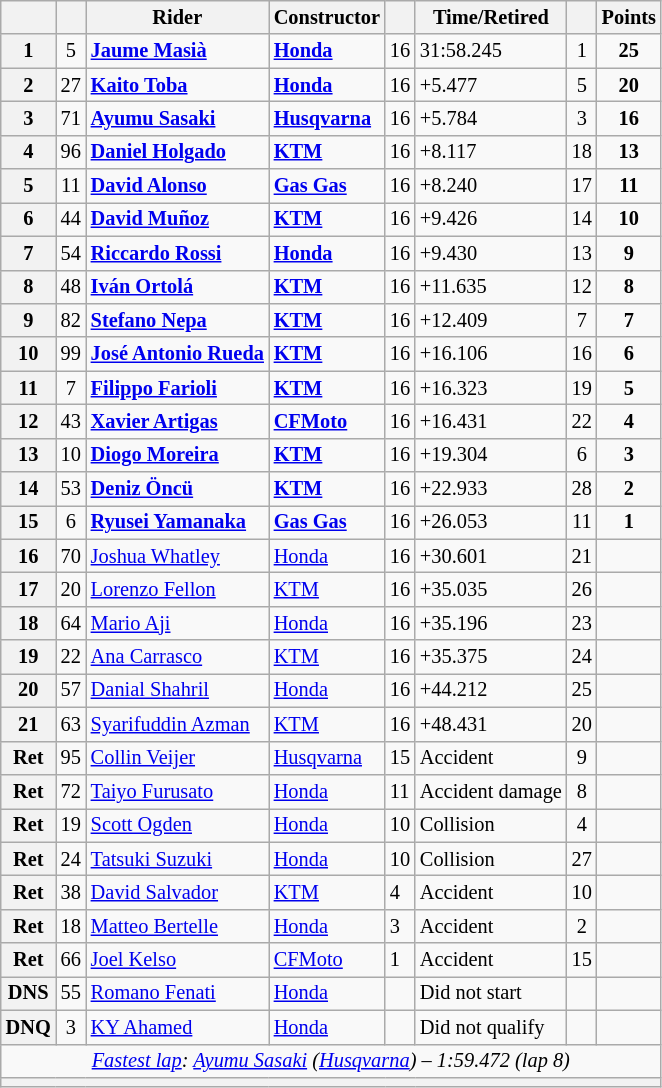<table class="wikitable sortable" style="font-size: 85%;">
<tr>
<th scope="col"></th>
<th scope="col"></th>
<th scope="col">Rider</th>
<th scope="col">Constructor</th>
<th scope="col" class="unsortable"></th>
<th scope="col" class="unsortable">Time/Retired</th>
<th scope="col"></th>
<th scope="col">Points</th>
</tr>
<tr>
<th scope="row">1</th>
<td align="center">5</td>
<td data-sort-value="mas"> <strong><a href='#'>Jaume Masià</a></strong></td>
<td><strong><a href='#'>Honda</a></strong></td>
<td>16</td>
<td>31:58.245</td>
<td align="center">1</td>
<td align="center"><strong>25</strong></td>
</tr>
<tr>
<th scope="row">2</th>
<td align="center">27</td>
<td data-sort-value="tob"> <strong><a href='#'>Kaito Toba</a></strong></td>
<td><strong><a href='#'>Honda</a></strong></td>
<td>16</td>
<td>+5.477</td>
<td align="center">5</td>
<td align="center"><strong>20</strong></td>
</tr>
<tr>
<th scope="row">3</th>
<td align="center">71</td>
<td data-sort-value="sas"> <strong><a href='#'>Ayumu Sasaki</a></strong></td>
<td><strong><a href='#'>Husqvarna</a></strong></td>
<td>16</td>
<td>+5.784</td>
<td align="center">3</td>
<td align="center"><strong>16</strong></td>
</tr>
<tr>
<th scope="row">4</th>
<td align="center">96</td>
<td data-sort-value="hol"> <strong><a href='#'>Daniel Holgado</a></strong></td>
<td><strong><a href='#'>KTM</a></strong></td>
<td>16</td>
<td>+8.117</td>
<td align="center">18</td>
<td align="center"><strong>13</strong></td>
</tr>
<tr>
<th scope="row">5</th>
<td align="center">11</td>
<td data-sort-value="alo"> <strong><a href='#'>David Alonso</a></strong></td>
<td><strong><a href='#'>Gas Gas</a></strong></td>
<td>16</td>
<td>+8.240</td>
<td align="center">17</td>
<td align="center"><strong>11</strong></td>
</tr>
<tr>
<th scope="row">6</th>
<td align="center">44</td>
<td data-sort-value="mun"> <strong><a href='#'>David Muñoz</a></strong></td>
<td><strong><a href='#'>KTM</a></strong></td>
<td>16</td>
<td>+9.426</td>
<td align="center">14</td>
<td align="center"><strong>10</strong></td>
</tr>
<tr>
<th scope="row">7</th>
<td align="center">54</td>
<td data-sort-value="ros"> <strong><a href='#'>Riccardo Rossi</a></strong></td>
<td><strong><a href='#'>Honda</a></strong></td>
<td>16</td>
<td>+9.430</td>
<td align="center">13</td>
<td align="center"><strong>9</strong></td>
</tr>
<tr>
<th scope="row">8</th>
<td align="center">48</td>
<td data-sort-value="ort"> <strong><a href='#'>Iván Ortolá</a></strong></td>
<td><strong><a href='#'>KTM</a></strong></td>
<td>16</td>
<td>+11.635</td>
<td align="center">12</td>
<td align="center"><strong>8</strong></td>
</tr>
<tr>
<th scope="row">9</th>
<td align="center">82</td>
<td data-sort-value="nep"> <strong><a href='#'>Stefano Nepa</a></strong></td>
<td><strong><a href='#'>KTM</a></strong></td>
<td>16</td>
<td>+12.409</td>
<td align="center">7</td>
<td align="center"><strong>7</strong></td>
</tr>
<tr>
<th scope="row">10</th>
<td align="center">99</td>
<td data-sort-value="rue"> <strong><a href='#'>José Antonio Rueda</a></strong></td>
<td><strong><a href='#'>KTM</a></strong></td>
<td>16</td>
<td>+16.106</td>
<td align="center">16</td>
<td align="center"><strong>6</strong></td>
</tr>
<tr>
<th scope="row">11</th>
<td align="center">7</td>
<td data-sort-value="far"> <strong><a href='#'>Filippo Farioli</a></strong></td>
<td><strong><a href='#'>KTM</a></strong></td>
<td>16</td>
<td>+16.323</td>
<td align="center">19</td>
<td align="center"><strong>5</strong></td>
</tr>
<tr>
<th scope="row">12</th>
<td align="center">43</td>
<td data-sort-value="art"> <strong><a href='#'>Xavier Artigas</a></strong></td>
<td><strong><a href='#'>CFMoto</a></strong></td>
<td>16</td>
<td>+16.431</td>
<td align="center">22</td>
<td align="center"><strong>4</strong></td>
</tr>
<tr>
<th scope="row">13</th>
<td align="center">10</td>
<td data-sort-value="mor"> <strong><a href='#'>Diogo Moreira</a></strong></td>
<td><strong><a href='#'>KTM</a></strong></td>
<td>16</td>
<td>+19.304</td>
<td align="center">6</td>
<td align="center"><strong>3</strong></td>
</tr>
<tr>
<th scope="row">14</th>
<td align="center">53</td>
<td data-sort-value="onc"> <strong><a href='#'>Deniz Öncü</a></strong></td>
<td><strong><a href='#'>KTM</a></strong></td>
<td>16</td>
<td>+22.933</td>
<td align="center">28</td>
<td align="center"><strong>2</strong></td>
</tr>
<tr>
<th scope="row">15</th>
<td align="center">6</td>
<td data-sort-value="yam"> <strong><a href='#'>Ryusei Yamanaka</a></strong></td>
<td><strong><a href='#'>Gas Gas</a></strong></td>
<td>16</td>
<td>+26.053</td>
<td align="center">11</td>
<td align="center"><strong>1</strong></td>
</tr>
<tr>
<th scope="row">16</th>
<td align="center">70</td>
<td data-sort-value="wha"> <a href='#'>Joshua Whatley</a></td>
<td><a href='#'>Honda</a></td>
<td>16</td>
<td>+30.601</td>
<td align="center">21</td>
<td align="center"></td>
</tr>
<tr>
<th scope="row">17</th>
<td align="center">20</td>
<td data-sort-value="fel"> <a href='#'>Lorenzo Fellon</a></td>
<td><a href='#'>KTM</a></td>
<td>16</td>
<td>+35.035</td>
<td align="center">26</td>
<td align="center"></td>
</tr>
<tr>
<th scope="row">18</th>
<td align="center">64</td>
<td data-sort-value="aji"> <a href='#'>Mario Aji</a></td>
<td><a href='#'>Honda</a></td>
<td>16</td>
<td>+35.196</td>
<td align="center">23</td>
<td align="center"></td>
</tr>
<tr>
<th scope="row">19</th>
<td align="center">22</td>
<td data-sort-value="car"> <a href='#'>Ana Carrasco</a></td>
<td><a href='#'>KTM</a></td>
<td>16</td>
<td>+35.375</td>
<td align="center">24</td>
<td align="center"></td>
</tr>
<tr>
<th scope="row">20</th>
<td align="center">57</td>
<td data-sort-value="dan"> <a href='#'>Danial Shahril</a></td>
<td><a href='#'>Honda</a></td>
<td>16</td>
<td>+44.212</td>
<td align="center">25</td>
<td align="center"></td>
</tr>
<tr>
<th scope="row">21</th>
<td align="center">63</td>
<td data-sort-value="sya"> <a href='#'>Syarifuddin Azman</a></td>
<td><a href='#'>KTM</a></td>
<td>16</td>
<td>+48.431</td>
<td align="center">20</td>
<td align="center"></td>
</tr>
<tr>
<th scope="row">Ret</th>
<td align="center">95</td>
<td data-sort-value="vei"> <a href='#'>Collin Veijer</a></td>
<td><a href='#'>Husqvarna</a></td>
<td>15</td>
<td>Accident</td>
<td align="center">9</td>
<td align="center"></td>
</tr>
<tr>
<th scope="row">Ret</th>
<td align="center">72</td>
<td data-sort-value="fur"> <a href='#'>Taiyo Furusato</a></td>
<td><a href='#'>Honda</a></td>
<td>11</td>
<td>Accident damage</td>
<td align="center">8</td>
<td align="center"></td>
</tr>
<tr>
<th scope="row">Ret</th>
<td align="center">19</td>
<td data-sort-value="ogd"> <a href='#'>Scott Ogden</a></td>
<td><a href='#'>Honda</a></td>
<td>10</td>
<td>Collision</td>
<td align="center">4</td>
<td align="center"></td>
</tr>
<tr>
<th scope="row">Ret</th>
<td align="center">24</td>
<td data-sort-value="suz"> <a href='#'>Tatsuki Suzuki</a></td>
<td><a href='#'>Honda</a></td>
<td>10</td>
<td>Collision</td>
<td align="center">27</td>
<td align="center"></td>
</tr>
<tr>
<th scope="row">Ret</th>
<td align="center">38</td>
<td data-sort-value="sal"> <a href='#'>David Salvador</a></td>
<td><a href='#'>KTM</a></td>
<td>4</td>
<td>Accident</td>
<td align="center">10</td>
<td align="center"></td>
</tr>
<tr>
<th scope="row">Ret</th>
<td align="center">18</td>
<td data-sort-value="ber"> <a href='#'>Matteo Bertelle</a></td>
<td><a href='#'>Honda</a></td>
<td>3</td>
<td>Accident</td>
<td align="center">2</td>
<td align="center"></td>
</tr>
<tr>
<th scope="row">Ret</th>
<td align="center">66</td>
<td data-sort-value="kel"> <a href='#'>Joel Kelso</a></td>
<td><a href='#'>CFMoto</a></td>
<td>1</td>
<td>Accident</td>
<td align="center">15</td>
<td align="center"></td>
</tr>
<tr>
<th scope="row">DNS</th>
<td align="center">55</td>
<td data-sort-value="fen"> <a href='#'>Romano Fenati</a></td>
<td><a href='#'>Honda</a></td>
<td></td>
<td>Did not start</td>
<td></td>
<td></td>
</tr>
<tr>
<th scope="row">DNQ</th>
<td align="center">3</td>
<td data-sort-value="aha"> <a href='#'>KY Ahamed</a></td>
<td><a href='#'>Honda</a></td>
<td></td>
<td>Did not qualify</td>
<td></td>
<td></td>
</tr>
<tr class="sortbottom">
<td colspan="8" style="text-align:center"><em><a href='#'>Fastest lap</a>:  <a href='#'>Ayumu Sasaki</a> (<a href='#'>Husqvarna</a>) – 1:59.472 (lap 8)</em></td>
</tr>
<tr>
<th colspan=8></th>
</tr>
</table>
